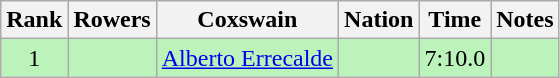<table class="wikitable sortable" style="text-align:center">
<tr>
<th>Rank</th>
<th>Rowers</th>
<th>Coxswain</th>
<th>Nation</th>
<th>Time</th>
<th>Notes</th>
</tr>
<tr bgcolor=bbf3bb>
<td>1</td>
<td align=left></td>
<td align=left><a href='#'>Alberto Errecalde</a></td>
<td align=left></td>
<td>7:10.0</td>
<td></td>
</tr>
</table>
